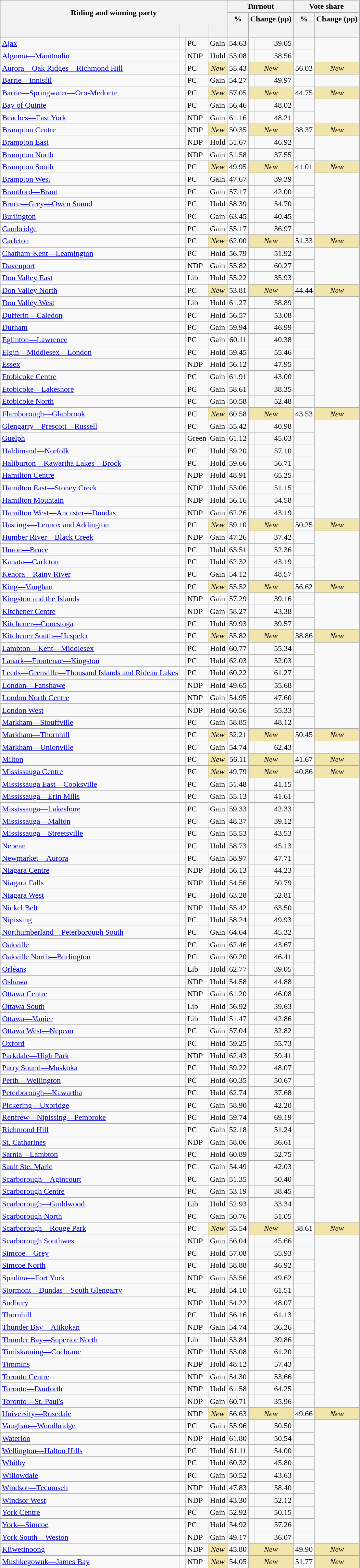<table class="wikitable sortable" style="text-align:right">
<tr>
<th rowspan="2" colspan="4">Riding and winning party</th>
<th colspan="3">Turnout</th>
<th colspan="4">Vote share</th>
</tr>
<tr>
<th>%</th>
<th colspan="2">Change (pp)</th>
<th>%</th>
<th colspan="3">Change (pp)</th>
</tr>
<tr>
<th> </th>
<th colspan="2"></th>
<th></th>
<th></th>
<th colspan="2"></th>
<th></th>
<th colspan="3"></th>
</tr>
<tr>
<td style="text-align:left;"><a href='#'>Ajax</a></td>
<td> </td>
<td style="text-align:left;">PC</td>
<td style="text-align:left">Gain</td>
<td>54.63</td>
<td></td>
<td>39.05</td>
<td></td>
</tr>
<tr>
<td style="text-align:left;"><a href='#'>Algoma—Manitoulin</a></td>
<td> </td>
<td style="text-align:left;">NDP</td>
<td style="text-align:left">Hold</td>
<td>53.08</td>
<td></td>
<td>58.56</td>
<td></td>
</tr>
<tr>
<td style="text-align:left;"><a href='#'>Aurora—Oak Ridges—Richmond Hill</a></td>
<td> </td>
<td style="text-align:left;">PC</td>
<td style="background-color:#F1E5AC; text-align:center;"><em>New</em></td>
<td>55.43</td>
<td colspan=2 style="background-color:#F1E5AC; text-align:center;"><em>New</em></td>
<td>56.03</td>
<td colspan=3 style="background-color:#F1E5AC; text-align:center;"><em>New</em></td>
</tr>
<tr>
<td style="text-align:left;"><a href='#'>Barrie—Innisfil</a></td>
<td> </td>
<td style="text-align:left;">PC</td>
<td style="text-align:left">Gain</td>
<td>54.27</td>
<td></td>
<td>49.97</td>
<td></td>
</tr>
<tr>
<td style="text-align:left;"><a href='#'>Barrie—Springwater—Oro-Medonte</a></td>
<td> </td>
<td style="text-align:left;">PC</td>
<td style="background-color:#F1E5AC; text-align:center;"><em>New</em></td>
<td>57.05</td>
<td colspan=2 style="background-color:#F1E5AC; text-align:center;"><em>New</em></td>
<td>44.75</td>
<td colspan=3 style="background-color:#F1E5AC; text-align:center;"><em>New</em></td>
</tr>
<tr>
<td style="text-align:left;"><a href='#'>Bay of Quinte</a></td>
<td> </td>
<td style="text-align:left;">PC</td>
<td style="text-align:left">Gain</td>
<td>56.46</td>
<td></td>
<td>48.02</td>
<td></td>
</tr>
<tr>
<td style="text-align:left;"><a href='#'>Beaches—East York</a></td>
<td> </td>
<td style="text-align:left;">NDP</td>
<td style="text-align:left">Gain</td>
<td>61.16</td>
<td></td>
<td>48.21</td>
<td></td>
</tr>
<tr>
<td style="text-align:left;"><a href='#'>Brampton Centre</a></td>
<td> </td>
<td style="text-align:left;">NDP</td>
<td style="background-color:#F1E5AC; text-align:center;"><em>New</em></td>
<td>50.35</td>
<td colspan=2 style="background-color:#F1E5AC; text-align:center;"><em>New</em></td>
<td>38.37</td>
<td colspan=3 style="background-color:#F1E5AC; text-align:center;"><em>New</em></td>
</tr>
<tr>
<td style="text-align:left;"><a href='#'>Brampton East</a></td>
<td> </td>
<td style="text-align:left;">NDP</td>
<td style="text-align:left">Hold</td>
<td>51.67</td>
<td></td>
<td>46.92</td>
<td></td>
</tr>
<tr>
<td style="text-align:left;"><a href='#'>Brampton North</a></td>
<td> </td>
<td style="text-align:left;">NDP</td>
<td style="text-align:left">Gain</td>
<td>51.58</td>
<td></td>
<td>37.55</td>
<td></td>
</tr>
<tr>
<td style="text-align:left;"><a href='#'>Brampton South</a></td>
<td> </td>
<td style="text-align:left;">PC</td>
<td style="background-color:#F1E5AC; text-align:center;"><em>New</em></td>
<td>49.95</td>
<td colspan=2 style="background-color:#F1E5AC; text-align:center;"><em>New</em></td>
<td>41.01</td>
<td colspan=3 style="background-color:#F1E5AC; text-align:center;"><em>New</em></td>
</tr>
<tr>
<td style="text-align:left;"><a href='#'>Brampton West</a></td>
<td> </td>
<td style="text-align:left;">PC</td>
<td style="text-align:left">Gain</td>
<td>47.67</td>
<td></td>
<td>39.39</td>
<td></td>
</tr>
<tr>
<td style="text-align:left;"><a href='#'>Brantford—Brant</a></td>
<td> </td>
<td style="text-align:left;">PC</td>
<td style="text-align:left">Gain</td>
<td>57.17</td>
<td></td>
<td>42.00</td>
<td></td>
</tr>
<tr>
<td style="text-align:left;"><a href='#'>Bruce—Grey—Owen Sound</a></td>
<td> </td>
<td style="text-align:left;">PC</td>
<td style="text-align:left">Hold</td>
<td>58.39</td>
<td></td>
<td>54.70</td>
<td></td>
</tr>
<tr>
<td style="text-align:left;"><a href='#'>Burlington</a></td>
<td> </td>
<td style="text-align:left;">PC</td>
<td style="text-align:left">Gain</td>
<td>63.45</td>
<td></td>
<td>40.45</td>
<td></td>
</tr>
<tr>
<td style="text-align:left;"><a href='#'>Cambridge</a></td>
<td> </td>
<td style="text-align:left;">PC</td>
<td style="text-align:left">Gain</td>
<td>55.17</td>
<td></td>
<td>36.97</td>
<td></td>
</tr>
<tr>
<td style="text-align:left;"><a href='#'>Carleton</a></td>
<td> </td>
<td style="text-align:left;">PC</td>
<td style="background-color:#F1E5AC; text-align:center;"><em>New</em></td>
<td>62.00</td>
<td colspan=2 style="background-color:#F1E5AC; text-align:center;"><em>New</em></td>
<td>51.33</td>
<td colspan=3 style="background-color:#F1E5AC; text-align:center;"><em>New</em></td>
</tr>
<tr>
<td style="text-align:left;"><a href='#'>Chatham-Kent—Leamington</a></td>
<td> </td>
<td style="text-align:left;">PC</td>
<td style="text-align:left">Hold</td>
<td>56.79</td>
<td></td>
<td>51.92</td>
<td></td>
</tr>
<tr>
<td style="text-align:left;"><a href='#'>Davenport</a></td>
<td> </td>
<td style="text-align:left;">NDP</td>
<td style="text-align:left">Gain</td>
<td>55.82</td>
<td></td>
<td>60.27</td>
<td></td>
</tr>
<tr>
<td style="text-align:left;"><a href='#'>Don Valley East</a></td>
<td> </td>
<td style="text-align:left;">Lib</td>
<td style="text-align:left">Hold</td>
<td>55.22</td>
<td></td>
<td>35.93</td>
<td></td>
</tr>
<tr>
<td style="text-align:left;"><a href='#'>Don Valley North</a></td>
<td> </td>
<td style="text-align:left;">PC</td>
<td style="background-color:#F1E5AC; text-align:center;"><em>New</em></td>
<td>53.81</td>
<td colspan=2 style="background-color:#F1E5AC; text-align:center;"><em>New</em></td>
<td>44.44</td>
<td colspan=3 style="background-color:#F1E5AC; text-align:center;"><em>New</em></td>
</tr>
<tr>
<td style="text-align:left;"><a href='#'>Don Valley West</a></td>
<td> </td>
<td style="text-align:left;">Lib</td>
<td style="text-align:left">Hold</td>
<td>61.27</td>
<td></td>
<td>38.89</td>
<td></td>
</tr>
<tr>
<td style="text-align:left;"><a href='#'>Dufferin—Caledon</a></td>
<td> </td>
<td style="text-align:left;">PC</td>
<td style="text-align:left">Hold</td>
<td>56.57</td>
<td></td>
<td>53.08</td>
<td></td>
</tr>
<tr>
<td style="text-align:left;"><a href='#'>Durham</a></td>
<td> </td>
<td style="text-align:left;">PC</td>
<td style="text-align:left">Gain</td>
<td>59.94</td>
<td></td>
<td>46.99</td>
<td></td>
</tr>
<tr>
<td style="text-align:left;"><a href='#'>Eglinton—Lawrence</a></td>
<td> </td>
<td style="text-align:left;">PC</td>
<td style="text-align:left">Gain</td>
<td>60.11</td>
<td></td>
<td>40.38</td>
<td></td>
</tr>
<tr>
<td style="text-align:left;"><a href='#'>Elgin—Middlesex—London</a></td>
<td> </td>
<td style="text-align:left;">PC</td>
<td style="text-align:left">Hold</td>
<td>59.45</td>
<td></td>
<td>55.46</td>
<td></td>
</tr>
<tr>
<td style="text-align:left;"><a href='#'>Essex</a></td>
<td> </td>
<td style="text-align:left;">NDP</td>
<td style="text-align:left">Hold</td>
<td>56.12</td>
<td></td>
<td>47.95</td>
<td></td>
</tr>
<tr>
<td style="text-align:left;"><a href='#'>Etobicoke Centre</a></td>
<td> </td>
<td style="text-align:left;">PC</td>
<td style="text-align:left">Gain</td>
<td>61.91</td>
<td></td>
<td>43.00</td>
<td></td>
</tr>
<tr>
<td style="text-align:left;"><a href='#'>Etobicoke—Lakeshore</a></td>
<td> </td>
<td style="text-align:left;">PC</td>
<td style="text-align:left">Gain</td>
<td>58.61</td>
<td></td>
<td>38.35</td>
<td></td>
</tr>
<tr>
<td style="text-align:left;"><a href='#'>Etobicoke North</a></td>
<td> </td>
<td style="text-align:left;">PC</td>
<td style="text-align:left">Gain</td>
<td>50.58</td>
<td></td>
<td>52.48</td>
<td></td>
</tr>
<tr>
<td style="text-align:left;"><a href='#'>Flamborough—Glanbrook</a></td>
<td> </td>
<td style="text-align:left;">PC</td>
<td style="background-color:#F1E5AC; text-align:center;"><em>New</em></td>
<td>60.58</td>
<td colspan=2 style="background-color:#F1E5AC; text-align:center;"><em>New</em></td>
<td>43.53</td>
<td colspan=3 style="background-color:#F1E5AC; text-align:center;"><em>New</em></td>
</tr>
<tr>
<td style="text-align:left;"><a href='#'>Glengarry—Prescott—Russell</a></td>
<td> </td>
<td style="text-align:left;">PC</td>
<td style="text-align:left">Gain</td>
<td>55.42</td>
<td></td>
<td>40.98</td>
<td></td>
</tr>
<tr>
<td style="text-align:left;"><a href='#'>Guelph</a></td>
<td> </td>
<td style="text-align:left;">Green</td>
<td style="text-align:left">Gain</td>
<td>61.12</td>
<td></td>
<td>45.03</td>
<td></td>
</tr>
<tr>
<td style="text-align:left;"><a href='#'>Haldimand—Norfolk</a></td>
<td> </td>
<td style="text-align:left;">PC</td>
<td style="text-align:left">Hold</td>
<td>59.20</td>
<td></td>
<td>57.10</td>
<td></td>
</tr>
<tr>
<td style="text-align:left;"><a href='#'>Haliburton—Kawartha Lakes—Brock</a></td>
<td> </td>
<td style="text-align:left;">PC</td>
<td style="text-align:left">Hold</td>
<td>59.66</td>
<td></td>
<td>56.71</td>
<td></td>
</tr>
<tr>
<td style="text-align:left;"><a href='#'>Hamilton Centre</a></td>
<td> </td>
<td style="text-align:left;">NDP</td>
<td style="text-align:left">Hold</td>
<td>48.91</td>
<td></td>
<td>65.25</td>
<td></td>
</tr>
<tr>
<td style="text-align:left;"><a href='#'>Hamilton East—Stoney Creek</a></td>
<td> </td>
<td style="text-align:left;">NDP</td>
<td style="text-align:left">Hold</td>
<td>53.06</td>
<td></td>
<td>51.15</td>
<td></td>
</tr>
<tr>
<td style="text-align:left;"><a href='#'>Hamilton Mountain</a></td>
<td> </td>
<td style="text-align:left;">NDP</td>
<td style="text-align:left">Hold</td>
<td>56.16</td>
<td></td>
<td>54.58</td>
<td></td>
</tr>
<tr>
<td style="text-align:left;"><a href='#'>Hamilton West—Ancaster—Dundas</a></td>
<td> </td>
<td style="text-align:left;">NDP</td>
<td style="text-align:left">Gain</td>
<td>62.26</td>
<td></td>
<td>43.19</td>
<td></td>
</tr>
<tr>
<td style="text-align:left;"><a href='#'>Hastings—Lennox and Addington</a></td>
<td> </td>
<td style="text-align:left;">PC</td>
<td style="background-color:#F1E5AC; text-align:center;"><em>New</em></td>
<td>59.10</td>
<td colspan=2 style="background-color:#F1E5AC; text-align:center;"><em>New</em></td>
<td>50.25</td>
<td colspan=3 style="background-color:#F1E5AC; text-align:center;"><em>New</em></td>
</tr>
<tr>
<td style="text-align:left;"><a href='#'>Humber River—Black Creek</a></td>
<td> </td>
<td style="text-align:left;">NDP</td>
<td style="text-align:left">Gain</td>
<td>47.26</td>
<td></td>
<td>37.42</td>
<td></td>
</tr>
<tr>
<td style="text-align:left;"><a href='#'>Huron—Bruce</a></td>
<td> </td>
<td style="text-align:left;">PC</td>
<td style="text-align:left">Hold</td>
<td>63.51</td>
<td></td>
<td>52.36</td>
<td></td>
</tr>
<tr>
<td style="text-align:left;"><a href='#'>Kanata—Carleton</a></td>
<td> </td>
<td style="text-align:left;">PC</td>
<td style="text-align:left">Hold</td>
<td>62.32</td>
<td></td>
<td>43.19</td>
<td></td>
</tr>
<tr>
<td style="text-align:left;"><a href='#'>Kenora—Rainy River</a></td>
<td> </td>
<td style="text-align:left;">PC</td>
<td style="text-align:left">Gain</td>
<td>54.12</td>
<td></td>
<td>48.57</td>
<td></td>
</tr>
<tr>
<td style="text-align:left;"><a href='#'>King—Vaughan</a></td>
<td> </td>
<td style="text-align:left;">PC</td>
<td style="background-color:#F1E5AC; text-align:center;"><em>New</em></td>
<td>55.52</td>
<td colspan=2 style="background-color:#F1E5AC; text-align:center;"><em>New</em></td>
<td>56.62</td>
<td colspan=3 style="background-color:#F1E5AC; text-align:center;"><em>New</em></td>
</tr>
<tr>
<td style="text-align:left;"><a href='#'>Kingston and the Islands</a></td>
<td> </td>
<td style="text-align:left;">NDP</td>
<td style="text-align:left">Gain</td>
<td>57.29</td>
<td></td>
<td>39.16</td>
<td></td>
</tr>
<tr>
<td style="text-align:left;"><a href='#'>Kitchener Centre</a></td>
<td> </td>
<td style="text-align:left;">NDP</td>
<td style="text-align:left">Gain</td>
<td>58.27</td>
<td></td>
<td>43.38</td>
<td></td>
</tr>
<tr>
<td style="text-align:left;"><a href='#'>Kitchener—Conestoga</a></td>
<td> </td>
<td style="text-align:left;">PC</td>
<td style="text-align:left">Hold</td>
<td>59.93</td>
<td></td>
<td>39.57</td>
<td></td>
</tr>
<tr>
<td style="text-align:left;"><a href='#'>Kitchener South—Hespeler</a></td>
<td> </td>
<td style="text-align:left;">PC</td>
<td style="background-color:#F1E5AC; text-align:center;"><em>New</em></td>
<td>55.82</td>
<td colspan=2 style="background-color:#F1E5AC; text-align:center;"><em>New</em></td>
<td>38.86</td>
<td colspan=3 style="background-color:#F1E5AC; text-align:center;"><em>New</em></td>
</tr>
<tr>
<td style="text-align:left;"><a href='#'>Lambton—Kent—Middlesex</a></td>
<td> </td>
<td style="text-align:left;">PC</td>
<td style="text-align:left">Hold</td>
<td>60.77</td>
<td></td>
<td>55.34</td>
<td></td>
</tr>
<tr>
<td style="text-align:left;"><a href='#'>Lanark—Frontenac—Kingston</a></td>
<td> </td>
<td style="text-align:left;">PC</td>
<td style="text-align:left">Hold</td>
<td>62.03</td>
<td></td>
<td>52.03</td>
<td></td>
</tr>
<tr>
<td style="text-align:left;"><a href='#'>Leeds—Grenville—Thousand Islands and Rideau Lakes</a></td>
<td> </td>
<td style="text-align:left;">PC</td>
<td style="text-align:left">Hold</td>
<td>60.22</td>
<td></td>
<td>61.27</td>
<td></td>
</tr>
<tr>
<td style="text-align:left;"><a href='#'>London—Fanshawe</a></td>
<td> </td>
<td style="text-align:left;">NDP</td>
<td style="text-align:left">Hold</td>
<td>49.65</td>
<td></td>
<td>55.68</td>
<td></td>
</tr>
<tr>
<td style="text-align:left;"><a href='#'>London North Centre</a></td>
<td> </td>
<td style="text-align:left;">NDP</td>
<td style="text-align:left">Gain</td>
<td>54.95</td>
<td></td>
<td>47.60</td>
<td></td>
</tr>
<tr>
<td style="text-align:left;"><a href='#'>London West</a></td>
<td> </td>
<td style="text-align:left;">NDP</td>
<td style="text-align:left">Hold</td>
<td>60.56</td>
<td></td>
<td>55.33</td>
<td></td>
</tr>
<tr>
<td style="text-align:left;"><a href='#'>Markham—Stouffville</a></td>
<td> </td>
<td style="text-align:left;">PC</td>
<td style="text-align:left">Gain</td>
<td>58.85</td>
<td></td>
<td>48.12</td>
<td></td>
</tr>
<tr>
<td style="text-align:left;"><a href='#'>Markham—Thornhill</a></td>
<td> </td>
<td style="text-align:left;">PC</td>
<td style="background-color:#F1E5AC; text-align:center;"><em>New</em></td>
<td>52.21</td>
<td colspan=2 style="background-color:#F1E5AC; text-align:center;"><em>New</em></td>
<td>50.45</td>
<td colspan=3 style="background-color:#F1E5AC; text-align:center;"><em>New</em></td>
</tr>
<tr>
<td style="text-align:left;"><a href='#'>Markham—Unionville</a></td>
<td> </td>
<td style="text-align:left;">PC</td>
<td style="text-align:left">Gain</td>
<td>54.74</td>
<td></td>
<td>62.43</td>
<td></td>
</tr>
<tr>
<td style="text-align:left;"><a href='#'>Milton</a></td>
<td> </td>
<td style="text-align:left;">PC</td>
<td style="background-color:#F1E5AC; text-align:center;"><em>New</em></td>
<td>56.11</td>
<td colspan=2 style="background-color:#F1E5AC; text-align:center;"><em>New</em></td>
<td>41.67</td>
<td colspan=3 style="background-color:#F1E5AC; text-align:center;"><em>New</em></td>
</tr>
<tr>
<td style="text-align:left;"><a href='#'>Mississauga Centre</a></td>
<td> </td>
<td style="text-align:left;">PC</td>
<td style="background-color:#F1E5AC; text-align:center;"><em>New</em></td>
<td>49.79</td>
<td colspan=2 style="background-color:#F1E5AC; text-align:center;"><em>New</em></td>
<td>40.86</td>
<td colspan=3 style="background-color:#F1E5AC; text-align:center;"><em>New</em></td>
</tr>
<tr>
<td style="text-align:left;"><a href='#'>Mississauga East—Cooksville</a></td>
<td> </td>
<td style="text-align:left;">PC</td>
<td style="text-align:left">Gain</td>
<td>51.48</td>
<td></td>
<td>41.15</td>
<td></td>
</tr>
<tr>
<td style="text-align:left;"><a href='#'>Mississauga—Erin Mills</a></td>
<td> </td>
<td style="text-align:left;">PC</td>
<td style="text-align:left">Gain</td>
<td>55.13</td>
<td></td>
<td>41.61</td>
<td></td>
</tr>
<tr>
<td style="text-align:left;"><a href='#'>Mississauga—Lakeshore</a></td>
<td> </td>
<td style="text-align:left;">PC</td>
<td style="text-align:left">Gain</td>
<td>59.33</td>
<td></td>
<td>42.33</td>
<td></td>
</tr>
<tr>
<td style="text-align:left;"><a href='#'>Mississauga—Malton</a></td>
<td> </td>
<td style="text-align:left;">PC</td>
<td style="text-align:left">Gain</td>
<td>48.37</td>
<td></td>
<td>39.12</td>
<td></td>
</tr>
<tr>
<td style="text-align:left;"><a href='#'>Mississauga—Streetsville</a></td>
<td> </td>
<td style="text-align:left;">PC</td>
<td style="text-align:left">Gain</td>
<td>55.53</td>
<td></td>
<td>43.53</td>
<td></td>
</tr>
<tr>
<td style="text-align:left;"><a href='#'>Nepean</a></td>
<td> </td>
<td style="text-align:left;">PC</td>
<td style="text-align:left">Hold</td>
<td>58.73</td>
<td></td>
<td>45.13</td>
<td></td>
</tr>
<tr>
<td style="text-align:left;"><a href='#'>Newmarket—Aurora</a></td>
<td> </td>
<td style="text-align:left;">PC</td>
<td style="text-align:left">Gain</td>
<td>58.97</td>
<td></td>
<td>47.71</td>
<td></td>
</tr>
<tr>
<td style="text-align:left;"><a href='#'>Niagara Centre</a></td>
<td> </td>
<td style="text-align:left;">NDP</td>
<td style="text-align:left">Hold</td>
<td>56.13</td>
<td></td>
<td>44.23</td>
<td></td>
</tr>
<tr>
<td style="text-align:left;"><a href='#'>Niagara Falls</a></td>
<td> </td>
<td style="text-align:left;">NDP</td>
<td style="text-align:left">Hold</td>
<td>54.56</td>
<td></td>
<td>50.79</td>
<td></td>
</tr>
<tr>
<td style="text-align:left;"><a href='#'>Niagara West</a></td>
<td> </td>
<td style="text-align:left;">PC</td>
<td style="text-align:left">Hold</td>
<td>63.28</td>
<td></td>
<td>52.81</td>
<td></td>
</tr>
<tr>
<td style="text-align:left;"><a href='#'>Nickel Belt</a></td>
<td> </td>
<td style="text-align:left;">NDP</td>
<td style="text-align:left">Hold</td>
<td>55.42</td>
<td></td>
<td>63.50</td>
<td></td>
</tr>
<tr>
<td style="text-align:left;"><a href='#'>Nipissing</a></td>
<td> </td>
<td style="text-align:left;">PC</td>
<td style="text-align:left">Hold</td>
<td>58.24</td>
<td></td>
<td>49.93</td>
<td></td>
</tr>
<tr>
<td style="text-align:left;"><a href='#'>Northumberland—Peterborough South</a></td>
<td> </td>
<td style="text-align:left;">PC</td>
<td style="text-align:left">Gain</td>
<td>64.64</td>
<td></td>
<td>45.32</td>
<td></td>
</tr>
<tr>
<td style="text-align:left;"><a href='#'>Oakville</a></td>
<td> </td>
<td style="text-align:left;">PC</td>
<td style="text-align:left">Gain</td>
<td>62.46</td>
<td></td>
<td>43.67</td>
<td></td>
</tr>
<tr>
<td style="text-align:left;"><a href='#'>Oakville North—Burlington</a></td>
<td> </td>
<td style="text-align:left;">PC</td>
<td style="text-align:left">Gain</td>
<td>60.20</td>
<td></td>
<td>46.41</td>
<td></td>
</tr>
<tr>
<td style="text-align:left;"><a href='#'>Orléans</a></td>
<td> </td>
<td style="text-align:left;">Lib</td>
<td style="text-align:left">Hold</td>
<td>62.77</td>
<td></td>
<td>39.05</td>
<td></td>
</tr>
<tr>
<td style="text-align:left;"><a href='#'>Oshawa</a></td>
<td> </td>
<td style="text-align:left;">NDP</td>
<td style="text-align:left">Hold</td>
<td>54.58</td>
<td></td>
<td>44.88</td>
<td></td>
</tr>
<tr>
<td style="text-align:left;"><a href='#'>Ottawa Centre</a></td>
<td> </td>
<td style="text-align:left;">NDP</td>
<td style="text-align:left">Gain</td>
<td>61.20</td>
<td></td>
<td>46.08</td>
<td></td>
</tr>
<tr>
<td style="text-align:left;"><a href='#'>Ottawa South</a></td>
<td> </td>
<td style="text-align:left;">Lib</td>
<td style="text-align:left">Hold</td>
<td>56.92</td>
<td></td>
<td>39.63</td>
<td></td>
</tr>
<tr>
<td style="text-align:left;"><a href='#'>Ottawa—Vanier</a></td>
<td> </td>
<td style="text-align:left;">Lib</td>
<td style="text-align:left">Hold</td>
<td>51.47</td>
<td></td>
<td>42.86</td>
<td></td>
</tr>
<tr>
<td style="text-align:left;"><a href='#'>Ottawa West—Nepean</a></td>
<td> </td>
<td style="text-align:left;">PC</td>
<td style="text-align:left">Gain</td>
<td>57.04</td>
<td></td>
<td>32.82</td>
<td></td>
</tr>
<tr>
<td style="text-align:left;"><a href='#'>Oxford</a></td>
<td> </td>
<td style="text-align:left;">PC</td>
<td style="text-align:left">Hold</td>
<td>59.25</td>
<td></td>
<td>55.73</td>
<td></td>
</tr>
<tr>
<td style="text-align:left;"><a href='#'>Parkdale—High Park</a></td>
<td> </td>
<td style="text-align:left;">NDP</td>
<td style="text-align:left">Hold</td>
<td>62.43</td>
<td></td>
<td>59.41</td>
<td></td>
</tr>
<tr>
<td style="text-align:left;"><a href='#'>Parry Sound—Muskoka</a></td>
<td> </td>
<td style="text-align:left;">PC</td>
<td style="text-align:left">Hold</td>
<td>59.22</td>
<td></td>
<td>48.07</td>
<td></td>
</tr>
<tr>
<td style="text-align:left;"><a href='#'>Perth—Wellington</a></td>
<td> </td>
<td style="text-align:left;">PC</td>
<td style="text-align:left">Hold</td>
<td>60.35</td>
<td></td>
<td>50.67</td>
<td></td>
</tr>
<tr>
<td style="text-align:left;"><a href='#'>Peterborough—Kawartha</a></td>
<td> </td>
<td style="text-align:left;">PC</td>
<td style="text-align:left">Hold</td>
<td>62.74</td>
<td></td>
<td>37.68</td>
<td></td>
</tr>
<tr>
<td style="text-align:left;"><a href='#'>Pickering—Uxbridge</a></td>
<td> </td>
<td style="text-align:left;">PC</td>
<td style="text-align:left">Gain</td>
<td>58.90</td>
<td></td>
<td>42.20</td>
<td></td>
</tr>
<tr>
<td style="text-align:left;"><a href='#'>Renfrew—Nipissing—Pembroke</a></td>
<td> </td>
<td style="text-align:left;">PC</td>
<td style="text-align:left">Hold</td>
<td>59.74</td>
<td></td>
<td>69.19</td>
<td></td>
</tr>
<tr>
<td style="text-align:left;"><a href='#'>Richmond Hill</a></td>
<td> </td>
<td style="text-align:left;">PC</td>
<td style="text-align:left">Gain</td>
<td>52.18</td>
<td></td>
<td>51.24</td>
<td></td>
</tr>
<tr>
<td style="text-align:left;"><a href='#'>St. Catharines</a></td>
<td> </td>
<td style="text-align:left;">NDP</td>
<td style="text-align:left">Gain</td>
<td>58.06</td>
<td></td>
<td>36.61</td>
<td></td>
</tr>
<tr>
<td style="text-align:left;"><a href='#'>Sarnia—Lambton</a></td>
<td> </td>
<td style="text-align:left;">PC</td>
<td style="text-align:left">Hold</td>
<td>60.89</td>
<td></td>
<td>52.75</td>
<td></td>
</tr>
<tr>
<td style="text-align:left;"><a href='#'>Sault Ste. Marie</a></td>
<td> </td>
<td style="text-align:left;">PC</td>
<td style="text-align:left">Gain</td>
<td>54.49</td>
<td></td>
<td>42.03</td>
<td></td>
</tr>
<tr>
<td style="text-align:left;"><a href='#'>Scarborough—Agincourt</a></td>
<td> </td>
<td style="text-align:left;">PC</td>
<td style="text-align:left">Gain</td>
<td>51.35</td>
<td></td>
<td>50.40</td>
<td></td>
</tr>
<tr>
<td style="text-align:left;"><a href='#'>Scarborough Centre</a></td>
<td> </td>
<td style="text-align:left;">PC</td>
<td style="text-align:left">Gain</td>
<td>53.19</td>
<td></td>
<td>38.45</td>
<td></td>
</tr>
<tr>
<td style="text-align:left;"><a href='#'>Scarborough—Guildwood</a></td>
<td> </td>
<td style="text-align:left;">Lib</td>
<td style="text-align:left">Hold</td>
<td>52.93</td>
<td></td>
<td>33.34</td>
<td></td>
</tr>
<tr>
<td style="text-align:left;"><a href='#'>Scarborough North</a></td>
<td> </td>
<td style="text-align:left;">PC</td>
<td style="text-align:left">Gain</td>
<td>50.76</td>
<td></td>
<td>51.05</td>
<td></td>
</tr>
<tr>
<td style="text-align:left;"><a href='#'>Scarborough—Rouge Park</a></td>
<td> </td>
<td style="text-align:left;">PC</td>
<td style="background-color:#F1E5AC; text-align:center;"><em>New</em></td>
<td>55.54</td>
<td colspan=2 style="background-color:#F1E5AC; text-align:center;"><em>New</em></td>
<td>38.61</td>
<td colspan=3 style="background-color:#F1E5AC; text-align:center;"><em>New</em></td>
</tr>
<tr>
<td style="text-align:left;"><a href='#'>Scarborough Southwest</a></td>
<td> </td>
<td style="text-align:left;">NDP</td>
<td style="text-align:left">Gain</td>
<td>56.04</td>
<td></td>
<td>45.66</td>
<td></td>
</tr>
<tr>
<td style="text-align:left;"><a href='#'>Simcoe—Grey</a></td>
<td> </td>
<td style="text-align:left;">PC</td>
<td style="text-align:left">Hold</td>
<td>57.08</td>
<td></td>
<td>55.93</td>
<td></td>
</tr>
<tr>
<td style="text-align:left;"><a href='#'>Simcoe North</a></td>
<td> </td>
<td style="text-align:left;">PC</td>
<td style="text-align:left">Hold</td>
<td>58.88</td>
<td></td>
<td>46.92</td>
<td></td>
</tr>
<tr>
<td style="text-align:left;"><a href='#'>Spadina—Fort York</a></td>
<td> </td>
<td style="text-align:left;">NDP</td>
<td style="text-align:left">Gain</td>
<td>53.56</td>
<td></td>
<td>49.62</td>
<td></td>
</tr>
<tr>
<td style="text-align:left;"><a href='#'>Stormont—Dundas—South Glengarry</a></td>
<td> </td>
<td style="text-align:left;">PC</td>
<td style="text-align:left">Hold</td>
<td>54.10</td>
<td></td>
<td>61.51</td>
<td></td>
</tr>
<tr>
<td style="text-align:left;"><a href='#'>Sudbury</a></td>
<td> </td>
<td style="text-align:left;">NDP</td>
<td style="text-align:left">Hold</td>
<td>54.22</td>
<td></td>
<td>48.07</td>
<td></td>
</tr>
<tr>
<td style="text-align:left;"><a href='#'>Thornhill</a></td>
<td> </td>
<td style="text-align:left;">PC</td>
<td style="text-align:left">Hold</td>
<td>56.16</td>
<td></td>
<td>61.13</td>
<td></td>
</tr>
<tr>
<td style="text-align:left;"><a href='#'>Thunder Bay—Atikokan</a></td>
<td> </td>
<td style="text-align:left;">NDP</td>
<td style="text-align:left">Gain</td>
<td>54.74</td>
<td></td>
<td>36.26</td>
<td></td>
</tr>
<tr>
<td style="text-align:left;"><a href='#'>Thunder Bay—Superior North</a></td>
<td> </td>
<td style="text-align:left;">Lib</td>
<td style="text-align:left">Hold</td>
<td>53.84</td>
<td></td>
<td>39.86</td>
<td></td>
</tr>
<tr>
<td style="text-align:left;"><a href='#'>Timiskaming—Cochrane</a></td>
<td> </td>
<td style="text-align:left;">NDP</td>
<td style="text-align:left">Hold</td>
<td>53.08</td>
<td></td>
<td>61.20</td>
<td></td>
</tr>
<tr>
<td style="text-align:left;"><a href='#'>Timmins</a></td>
<td> </td>
<td style="text-align:left;">NDP</td>
<td style="text-align:left">Hold</td>
<td>48.12</td>
<td></td>
<td>57.43</td>
<td></td>
</tr>
<tr>
<td style="text-align:left;"><a href='#'>Toronto Centre</a></td>
<td> </td>
<td style="text-align:left;">NDP</td>
<td style="text-align:left">Gain</td>
<td>54.30</td>
<td></td>
<td>53.66</td>
<td></td>
</tr>
<tr>
<td style="text-align:left;"><a href='#'>Toronto—Danforth</a></td>
<td> </td>
<td style="text-align:left;">NDP</td>
<td style="text-align:left">Hold</td>
<td>61.58</td>
<td></td>
<td>64.25</td>
<td></td>
</tr>
<tr>
<td style="text-align:left;"><a href='#'>Toronto—St. Paul's</a></td>
<td> </td>
<td style="text-align:left;">NDP</td>
<td style="text-align:left">Gain</td>
<td>60.71</td>
<td></td>
<td>35.96</td>
<td></td>
</tr>
<tr>
<td style="text-align:left;"><a href='#'>University—Rosedale</a></td>
<td> </td>
<td style="text-align:left;">NDP</td>
<td style="background-color:#F1E5AC; text-align:center;"><em>New</em></td>
<td>56.63</td>
<td colspan=2 style="background-color:#F1E5AC; text-align:center;"><em>New</em></td>
<td>49.66</td>
<td colspan=3 style="background-color:#F1E5AC; text-align:center;"><em>New</em></td>
</tr>
<tr>
<td style="text-align:left;"><a href='#'>Vaughan—Woodbridge</a></td>
<td> </td>
<td style="text-align:left;">PC</td>
<td style="text-align:left">Gain</td>
<td>55.96</td>
<td></td>
<td>50.50</td>
<td></td>
</tr>
<tr>
<td style="text-align:left;"><a href='#'>Waterloo</a></td>
<td> </td>
<td style="text-align:left;">NDP</td>
<td style="text-align:left">Hold</td>
<td>61.80</td>
<td></td>
<td>50.54</td>
<td></td>
</tr>
<tr>
<td style="text-align:left;"><a href='#'>Wellington—Halton Hills</a></td>
<td> </td>
<td style="text-align:left;">PC</td>
<td style="text-align:left">Hold</td>
<td>61.11</td>
<td></td>
<td>54.00</td>
<td></td>
</tr>
<tr>
<td style="text-align:left;"><a href='#'>Whitby</a></td>
<td> </td>
<td style="text-align:left;">PC</td>
<td style="text-align:left">Hold</td>
<td>60.32</td>
<td></td>
<td>45.80</td>
<td></td>
</tr>
<tr>
<td style="text-align:left;"><a href='#'>Willowdale</a></td>
<td> </td>
<td style="text-align:left;">PC</td>
<td style="text-align:left">Gain</td>
<td>50.52</td>
<td></td>
<td>43.63</td>
<td></td>
</tr>
<tr>
<td style="text-align:left;"><a href='#'>Windsor—Tecumseh</a></td>
<td> </td>
<td style="text-align:left;">NDP</td>
<td style="text-align:left">Hold</td>
<td>47.83</td>
<td></td>
<td>58.40</td>
<td></td>
</tr>
<tr>
<td style="text-align:left;"><a href='#'>Windsor West</a></td>
<td> </td>
<td style="text-align:left;">NDP</td>
<td style="text-align:left">Hold</td>
<td>43.30</td>
<td></td>
<td>52.12</td>
<td></td>
</tr>
<tr>
<td style="text-align:left;"><a href='#'>York Centre</a></td>
<td> </td>
<td style="text-align:left;">PC</td>
<td style="text-align:left">Gain</td>
<td>52.92</td>
<td></td>
<td>50.15</td>
<td></td>
</tr>
<tr>
<td style="text-align:left;"><a href='#'>York—Simcoe</a></td>
<td> </td>
<td style="text-align:left;">PC</td>
<td style="text-align:left">Hold</td>
<td>54.92</td>
<td></td>
<td>57.26</td>
<td></td>
</tr>
<tr>
<td style="text-align:left;"><a href='#'>York South—Weston</a></td>
<td> </td>
<td style="text-align:left;">NDP</td>
<td style="text-align:left">Gain</td>
<td>49.17</td>
<td></td>
<td>36.07</td>
<td></td>
</tr>
<tr>
<td style="text-align:left;"><a href='#'>Kiiwetinoong</a></td>
<td> </td>
<td style="text-align:left;">NDP</td>
<td style="background-color:#F1E5AC; text-align:center;"><em>New</em></td>
<td>45.80</td>
<td colspan=2 style="background-color:#F1E5AC; text-align:center;"><em>New</em></td>
<td>49.90</td>
<td colspan=3 style="background-color:#F1E5AC; text-align:center;"><em>New</em></td>
</tr>
<tr>
<td style="text-align:left;"><a href='#'>Mushkegowuk—James Bay</a></td>
<td> </td>
<td style="text-align:left;">NDP</td>
<td style="background-color:#F1E5AC; text-align:center;"><em>New</em></td>
<td>54.05</td>
<td colspan=2 style="background-color:#F1E5AC; text-align:center;"><em>New</em></td>
<td>51.77</td>
<td colspan=3 style="background-color:#F1E5AC; text-align:center;"><em>New</em></td>
</tr>
</table>
